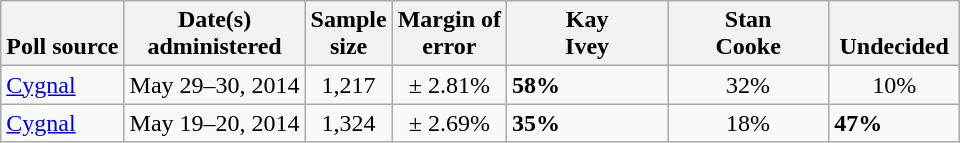<table class="wikitable">
<tr valign= bottom>
<th>Poll source</th>
<th>Date(s)<br>administered</th>
<th>Sample<br>size</th>
<th>Margin of<br>error</th>
<th style="width:100px;">Kay<br>Ivey</th>
<th style="width:100px;">Stan<br>Cooke</th>
<th style="width:80px;">Undecided</th>
</tr>
<tr>
<td><a href='#'>Cygnal</a></td>
<td align=center>May 29–30, 2014</td>
<td align=center>1,217</td>
<td align=center>± 2.81%</td>
<td><strong>58%</strong></td>
<td align=center>32%</td>
<td align=center>10%</td>
</tr>
<tr>
<td><a href='#'>Cygnal</a></td>
<td align=center>May 19–20, 2014</td>
<td align=center>1,324</td>
<td align=center>± 2.69%</td>
<td><strong>35%</strong></td>
<td align=center>18%</td>
<td><strong>47%</strong></td>
</tr>
</table>
